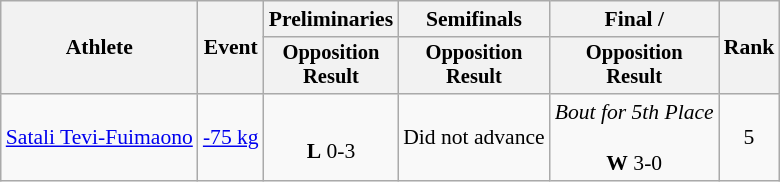<table class="wikitable" style="font-size:90%;">
<tr>
<th rowspan=2>Athlete</th>
<th rowspan=2>Event</th>
<th>Preliminaries</th>
<th>Semifinals</th>
<th>Final / </th>
<th rowspan=2>Rank</th>
</tr>
<tr style="font-size:95%">
<th>Opposition<br>Result</th>
<th>Opposition<br>Result</th>
<th>Opposition<br>Result</th>
</tr>
<tr align=center>
<td align=left><a href='#'>Satali Tevi-Fuimaono</a></td>
<td align=left><a href='#'>-75 kg</a></td>
<td><br><strong>L</strong> 0-3</td>
<td>Did not advance</td>
<td><em>Bout for 5th Place</em><br><br> <strong>W</strong> 3-0</td>
<td>5</td>
</tr>
</table>
